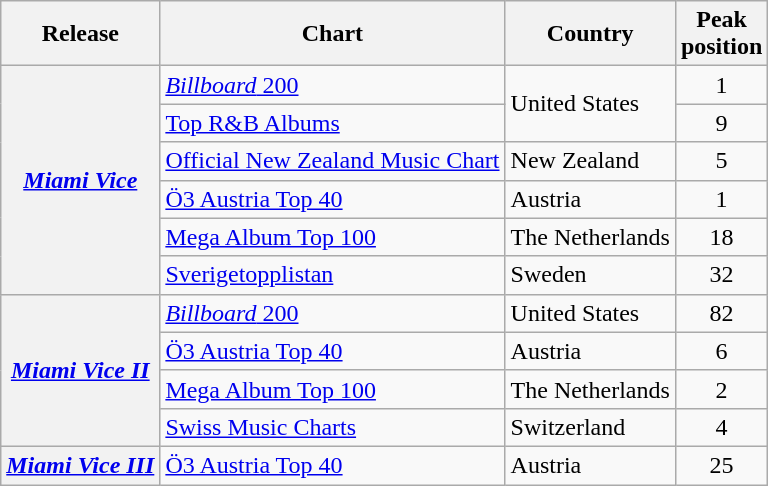<table class="wikitable plainrowheaders">
<tr>
<th scope="col">Release</th>
<th scope="col">Chart</th>
<th scope="col">Country</th>
<th scope="col">Peak<br>position</th>
</tr>
<tr>
<th scope="row" rowspan=6><em><a href='#'>Miami Vice</a></em></th>
<td><a href='#'><em>Billboard</em> 200</a></td>
<td rowspan=2>United States</td>
<td align="center">1</td>
</tr>
<tr>
<td><a href='#'>Top R&B Albums</a></td>
<td align="center">9</td>
</tr>
<tr>
<td><a href='#'>Official New Zealand Music Chart</a></td>
<td>New Zealand</td>
<td align="center">5</td>
</tr>
<tr>
<td><a href='#'>Ö3 Austria Top 40</a></td>
<td>Austria</td>
<td align="center">1</td>
</tr>
<tr>
<td><a href='#'>Mega Album Top 100</a></td>
<td>The Netherlands</td>
<td align="center">18</td>
</tr>
<tr>
<td><a href='#'>Sverigetopplistan</a></td>
<td>Sweden</td>
<td align="center">32</td>
</tr>
<tr>
<th scope="row" rowspan=4><em><a href='#'>Miami Vice II</a></em></th>
<td><a href='#'><em>Billboard</em> 200</a></td>
<td>United States</td>
<td align="center">82</td>
</tr>
<tr>
<td><a href='#'>Ö3 Austria Top 40</a></td>
<td>Austria</td>
<td align="center">6</td>
</tr>
<tr>
<td><a href='#'>Mega Album Top 100</a></td>
<td>The Netherlands</td>
<td align="center">2</td>
</tr>
<tr>
<td><a href='#'>Swiss Music Charts</a></td>
<td>Switzerland</td>
<td align="center">4</td>
</tr>
<tr>
<th scope="row"><em><a href='#'>Miami Vice III</a></em></th>
<td><a href='#'>Ö3 Austria Top 40</a></td>
<td>Austria</td>
<td align="center">25</td>
</tr>
</table>
